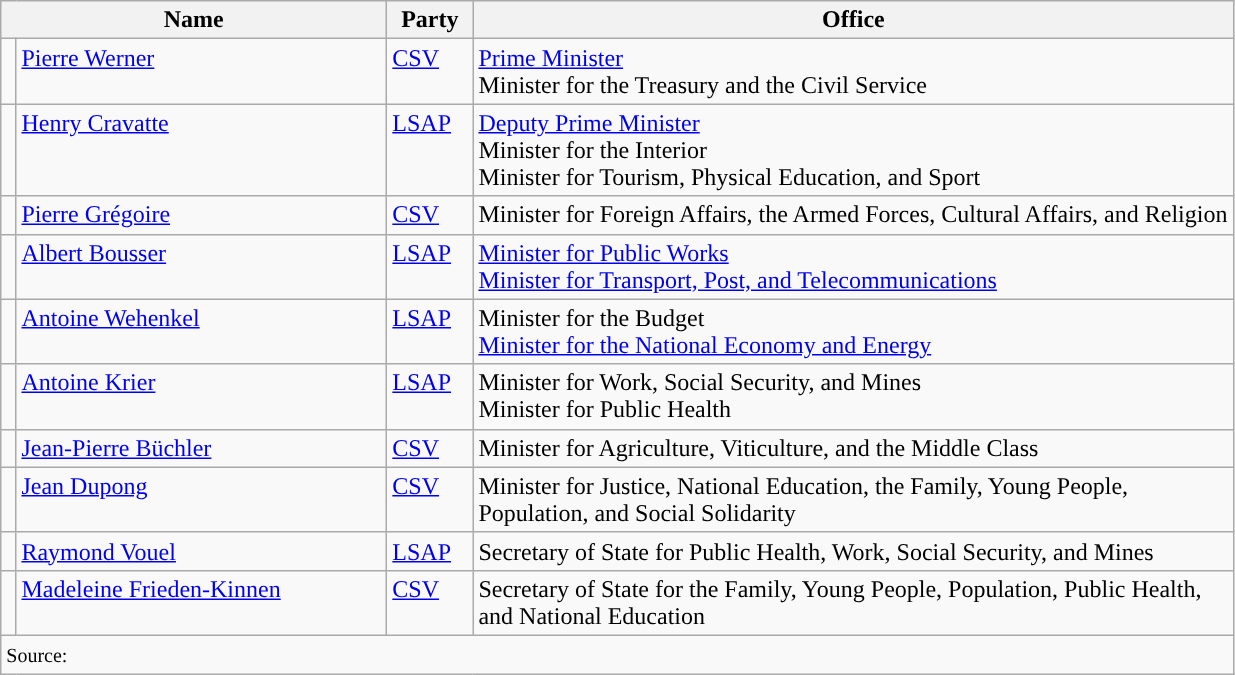<table class="wikitable">
<tr>
<th colspan=2 width=250px>Name</th>
<th width=50px>Party</th>
<th width=500px>Office</th>
</tr>
<tr>
<td style="background-color: "></td>
<td valign=top><a href='#'>Pierre Werner</a></td>
<td valign=top><a href='#'>CSV</a></td>
<td><a href='#'>Prime Minister</a> <br> Minister for the Treasury and the Civil Service</td>
</tr>
<tr>
<td style="background-color: "></td>
<td valign=top><a href='#'>Henry Cravatte</a></td>
<td valign=top><a href='#'>LSAP</a></td>
<td><a href='#'>Deputy Prime Minister</a> <br> Minister for the Interior <br> Minister for Tourism, Physical Education, and Sport</td>
</tr>
<tr>
<td style="background-color: "></td>
<td valign=top><a href='#'>Pierre Grégoire</a></td>
<td valign=top><a href='#'>CSV</a></td>
<td>Minister for Foreign Affairs, the Armed Forces, Cultural Affairs, and Religion</td>
</tr>
<tr>
<td style="background-color: "></td>
<td valign=top><a href='#'>Albert Bousser</a></td>
<td valign=top><a href='#'>LSAP</a></td>
<td><a href='#'>Minister for Public Works</a> <br> <a href='#'>Minister for Transport, Post, and Telecommunications</a></td>
</tr>
<tr>
<td style="background-color: "></td>
<td valign=top><a href='#'>Antoine Wehenkel</a></td>
<td valign=top><a href='#'>LSAP</a></td>
<td>Minister for the Budget <br> <a href='#'>Minister for the National Economy and Energy</a></td>
</tr>
<tr>
<td style="background-color: "></td>
<td valign=top><a href='#'>Antoine Krier</a></td>
<td valign=top><a href='#'>LSAP</a></td>
<td>Minister for Work, Social Security, and Mines <br> Minister for Public Health</td>
</tr>
<tr>
<td style="background-color: "></td>
<td valign=top><a href='#'>Jean-Pierre Büchler</a></td>
<td valign=top><a href='#'>CSV</a></td>
<td>Minister for Agriculture, Viticulture, and the Middle Class</td>
</tr>
<tr>
<td style="background-color: "></td>
<td valign=top><a href='#'>Jean Dupong</a></td>
<td valign=top><a href='#'>CSV</a></td>
<td>Minister for Justice, National Education, the Family, Young People, Population, and Social Solidarity</td>
</tr>
<tr>
<td style="background-color: "></td>
<td valign=top><a href='#'>Raymond Vouel</a></td>
<td valign=top><a href='#'>LSAP</a></td>
<td>Secretary of State for Public Health, Work, Social Security, and Mines</td>
</tr>
<tr>
<td style="background-color: "></td>
<td valign=top><a href='#'>Madeleine Frieden-Kinnen</a></td>
<td valign=top><a href='#'>CSV</a></td>
<td>Secretary of State for the Family, Young People, Population, Public Health, and National Education</td>
</tr>
<tr>
<td colspan=4><small>Source: </small></td>
</tr>
</table>
